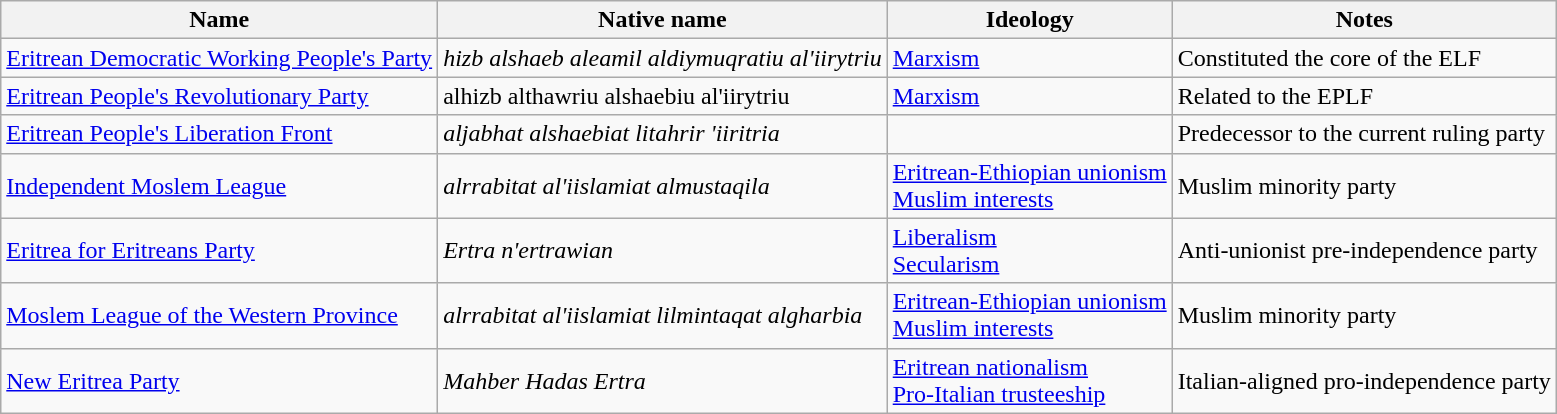<table class="wikitable">
<tr>
<th>Name</th>
<th>Native name</th>
<th>Ideology</th>
<th>Notes</th>
</tr>
<tr>
<td><a href='#'>Eritrean Democratic Working People's Party</a></td>
<td><em>hizb alshaeb aleamil aldiymuqratiu al'iirytriu</em></td>
<td><a href='#'>Marxism</a></td>
<td>Constituted the core of the ELF</td>
</tr>
<tr>
<td><a href='#'>Eritrean People's Revolutionary Party</a></td>
<td>alhizb althawriu alshaebiu al'iirytriu</td>
<td><a href='#'>Marxism</a></td>
<td>Related to the EPLF</td>
</tr>
<tr>
<td><a href='#'>Eritrean People's Liberation Front</a></td>
<td><em>aljabhat alshaebiat litahrir 'iiritria</em></td>
<td></td>
<td>Predecessor to the current ruling party</td>
</tr>
<tr>
<td><a href='#'>Independent Moslem League</a></td>
<td><em>alrrabitat al'iislamiat almustaqila</em></td>
<td><a href='#'>Eritrean-Ethiopian unionism</a><br><a href='#'>Muslim interests</a></td>
<td>Muslim minority party</td>
</tr>
<tr>
<td><a href='#'>Eritrea for Eritreans Party</a></td>
<td><em>Ertra n'ertrawian</em></td>
<td><a href='#'>Liberalism</a><br><a href='#'>Secularism</a></td>
<td>Anti-unionist pre-independence party</td>
</tr>
<tr>
<td><a href='#'>Moslem League of the Western Province</a></td>
<td><em>alrrabitat al'iislamiat lilmintaqat algharbia</em></td>
<td><a href='#'>Eritrean-Ethiopian unionism</a><br><a href='#'>Muslim interests</a></td>
<td>Muslim minority party</td>
</tr>
<tr>
<td><a href='#'>New Eritrea Party</a></td>
<td><em>Mahber Hadas Ertra</em></td>
<td><a href='#'>Eritrean nationalism</a><br><a href='#'>Pro-Italian trusteeship</a></td>
<td>Italian-aligned pro-independence party</td>
</tr>
</table>
